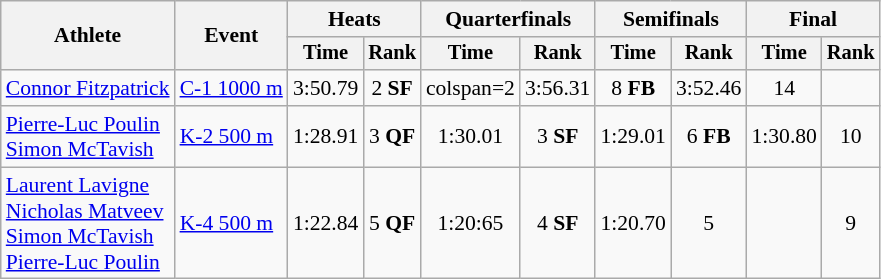<table class=wikitable style=font-size:90%;text-align:center>
<tr>
<th rowspan=2>Athlete</th>
<th rowspan=2>Event</th>
<th colspan=2>Heats</th>
<th colspan=2>Quarterfinals</th>
<th colspan=2>Semifinals</th>
<th colspan=2>Final</th>
</tr>
<tr style=font-size:95%>
<th>Time</th>
<th>Rank</th>
<th>Time</th>
<th>Rank</th>
<th>Time</th>
<th>Rank</th>
<th>Time</th>
<th>Rank</th>
</tr>
<tr>
<td align=left><a href='#'>Connor Fitzpatrick</a></td>
<td align=left><a href='#'>C-1 1000 m</a></td>
<td>3:50.79</td>
<td>2 <strong>SF</strong></td>
<td>colspan=2 </td>
<td>3:56.31</td>
<td>8 <strong>FB</strong></td>
<td>3:52.46</td>
<td>14</td>
</tr>
<tr>
<td align=left><a href='#'>Pierre-Luc Poulin</a><br><a href='#'>Simon McTavish</a></td>
<td align=left><a href='#'>K-2 500 m</a></td>
<td>1:28.91</td>
<td>3 <strong>QF</strong></td>
<td>1:30.01</td>
<td>3 <strong>SF</strong></td>
<td>1:29.01</td>
<td>6 <strong>FB</strong></td>
<td>1:30.80</td>
<td>10</td>
</tr>
<tr>
<td align=left><a href='#'>Laurent Lavigne</a><br><a href='#'>Nicholas Matveev</a><br><a href='#'>Simon McTavish</a><br><a href='#'>Pierre-Luc Poulin</a></td>
<td align=left><a href='#'>K-4 500 m</a></td>
<td>1:22.84</td>
<td>5 <strong>QF</strong></td>
<td>1:20:65</td>
<td>4 <strong>SF</strong></td>
<td>1:20.70</td>
<td>5</td>
<td></td>
<td>9</td>
</tr>
</table>
